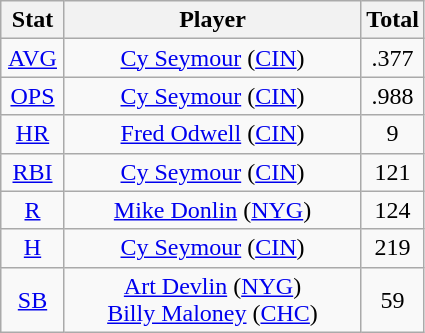<table class="wikitable" style="text-align:center;">
<tr>
<th style="width:15%;">Stat</th>
<th>Player</th>
<th style="width:15%;">Total</th>
</tr>
<tr>
<td><a href='#'>AVG</a></td>
<td><a href='#'>Cy Seymour</a> (<a href='#'>CIN</a>)</td>
<td>.377</td>
</tr>
<tr>
<td><a href='#'>OPS</a></td>
<td><a href='#'>Cy Seymour</a> (<a href='#'>CIN</a>)</td>
<td>.988</td>
</tr>
<tr>
<td><a href='#'>HR</a></td>
<td><a href='#'>Fred Odwell</a> (<a href='#'>CIN</a>)</td>
<td>9</td>
</tr>
<tr>
<td><a href='#'>RBI</a></td>
<td><a href='#'>Cy Seymour</a> (<a href='#'>CIN</a>)</td>
<td>121</td>
</tr>
<tr>
<td><a href='#'>R</a></td>
<td><a href='#'>Mike Donlin</a> (<a href='#'>NYG</a>)</td>
<td>124</td>
</tr>
<tr>
<td><a href='#'>H</a></td>
<td><a href='#'>Cy Seymour</a> (<a href='#'>CIN</a>)</td>
<td>219</td>
</tr>
<tr>
<td><a href='#'>SB</a></td>
<td><a href='#'>Art Devlin</a> (<a href='#'>NYG</a>)<br><a href='#'>Billy Maloney</a> (<a href='#'>CHC</a>)</td>
<td>59</td>
</tr>
</table>
